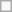<table class=wikitable>
<tr>
<td> </td>
</tr>
</table>
